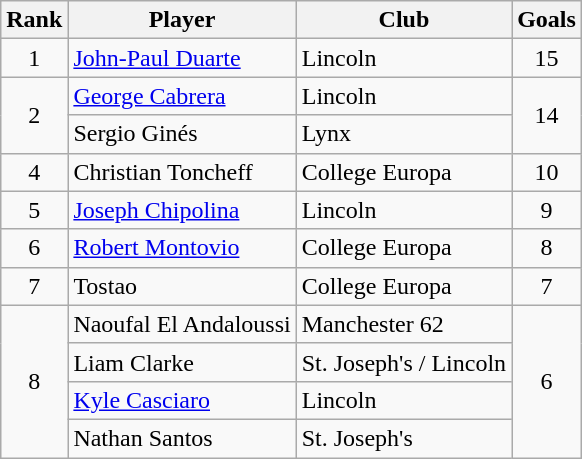<table class="wikitable" style="text-align:center">
<tr>
<th>Rank</th>
<th>Player</th>
<th>Club</th>
<th>Goals</th>
</tr>
<tr>
<td>1</td>
<td align="left"> <a href='#'>John-Paul Duarte</a></td>
<td align="left">Lincoln</td>
<td>15</td>
</tr>
<tr>
<td rowspan="2">2</td>
<td align="left"> <a href='#'>George Cabrera</a></td>
<td align="left">Lincoln</td>
<td rowspan="2">14</td>
</tr>
<tr>
<td align="left"> Sergio Ginés</td>
<td align="left">Lynx</td>
</tr>
<tr>
<td>4</td>
<td align="left"> Christian Toncheff</td>
<td align="left">College Europa</td>
<td>10</td>
</tr>
<tr>
<td>5</td>
<td align="left"> <a href='#'>Joseph Chipolina</a></td>
<td align="left">Lincoln</td>
<td>9</td>
</tr>
<tr>
<td>6</td>
<td align="left"> <a href='#'>Robert Montovio</a></td>
<td align="left">College Europa</td>
<td>8</td>
</tr>
<tr>
<td>7</td>
<td align="left"> Tostao</td>
<td align="left">College Europa</td>
<td>7</td>
</tr>
<tr>
<td rowspan="4">8</td>
<td align="left"> Naoufal El Andaloussi</td>
<td align="left">Manchester 62</td>
<td rowspan="4">6</td>
</tr>
<tr>
<td align="left"> Liam Clarke</td>
<td align="left">St. Joseph's / Lincoln</td>
</tr>
<tr>
<td align="left"> <a href='#'>Kyle Casciaro</a></td>
<td align="left">Lincoln</td>
</tr>
<tr>
<td align="left"> Nathan Santos</td>
<td align="left">St. Joseph's</td>
</tr>
</table>
